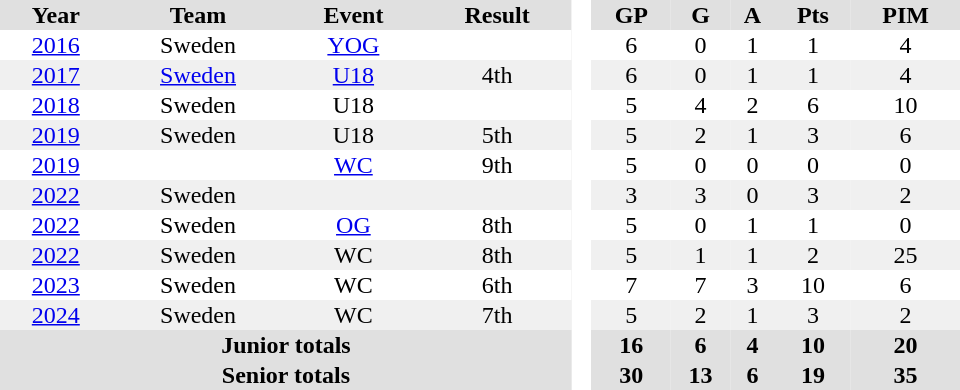<table border="0" cellpadding="1" cellspacing="0" style="text-align:center; width:40em">
<tr ALIGN="centre" bgcolor="#e0e0e0">
<th>Year</th>
<th>Team</th>
<th>Event</th>
<th>Result</th>
<th rowspan="97" bgcolor="#ffffff"> </th>
<th>GP</th>
<th>G</th>
<th>A</th>
<th>Pts</th>
<th>PIM</th>
</tr>
<tr>
<td><a href='#'>2016</a></td>
<td>Sweden</td>
<td><a href='#'>YOG</a></td>
<td></td>
<td>6</td>
<td>0</td>
<td>1</td>
<td>1</td>
<td>4</td>
</tr>
<tr bgcolor="#f0f0f0">
<td><a href='#'>2017</a></td>
<td><a href='#'>Sweden</a></td>
<td><a href='#'>U18</a></td>
<td>4th</td>
<td>6</td>
<td>0</td>
<td>1</td>
<td>1</td>
<td>4</td>
</tr>
<tr>
<td><a href='#'>2018</a></td>
<td>Sweden</td>
<td>U18</td>
<td></td>
<td>5</td>
<td>4</td>
<td>2</td>
<td>6</td>
<td>10</td>
</tr>
<tr bgcolor="#f0f0f0">
<td><a href='#'>2019</a></td>
<td>Sweden</td>
<td>U18</td>
<td>5th</td>
<td>5</td>
<td>2</td>
<td>1</td>
<td>3</td>
<td>6</td>
</tr>
<tr>
<td><a href='#'>2019</a></td>
<td></td>
<td><a href='#'>WC</a></td>
<td>9th</td>
<td>5</td>
<td>0</td>
<td>0</td>
<td>0</td>
<td>0</td>
</tr>
<tr bgcolor="#f0f0f0">
<td><a href='#'>2022</a></td>
<td>Sweden</td>
<td></td>
<td></td>
<td>3</td>
<td>3</td>
<td>0</td>
<td>3</td>
<td>2</td>
</tr>
<tr>
<td><a href='#'>2022</a></td>
<td>Sweden</td>
<td><a href='#'>OG</a></td>
<td>8th</td>
<td>5</td>
<td>0</td>
<td>1</td>
<td>1</td>
<td>0</td>
</tr>
<tr bgcolor="#f0f0f0">
<td><a href='#'>2022</a></td>
<td>Sweden</td>
<td>WC</td>
<td>8th</td>
<td>5</td>
<td>1</td>
<td>1</td>
<td>2</td>
<td>25</td>
</tr>
<tr>
<td><a href='#'>2023</a></td>
<td>Sweden</td>
<td>WC</td>
<td>6th</td>
<td>7</td>
<td>7</td>
<td>3</td>
<td>10</td>
<td>6</td>
</tr>
<tr bgcolor="#f0f0f0">
<td><a href='#'>2024</a></td>
<td>Sweden</td>
<td>WC</td>
<td>7th</td>
<td>5</td>
<td>2</td>
<td>1</td>
<td>3</td>
<td>2</td>
</tr>
<tr ALIGN="centre" bgcolor="#e0e0e0">
<th colspan=4>Junior totals</th>
<th>16</th>
<th>6</th>
<th>4</th>
<th>10</th>
<th>20</th>
</tr>
<tr ALIGN="centre" bgcolor="#e0e0e0">
<th colspan=4>Senior totals</th>
<th>30</th>
<th>13</th>
<th>6</th>
<th>19</th>
<th>35</th>
</tr>
</table>
